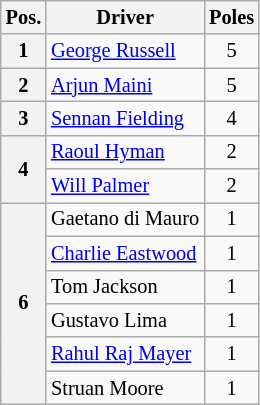<table class="wikitable" style="font-size:85%; text-align:center">
<tr>
<th>Pos.</th>
<th>Driver</th>
<th>Poles</th>
</tr>
<tr>
<th>1</th>
<td align=left> <a href='#'>George Russell</a></td>
<td>5</td>
</tr>
<tr>
<th>2</th>
<td align=left> <a href='#'>Arjun Maini</a></td>
<td>5</td>
</tr>
<tr>
<th>3</th>
<td align=left> <a href='#'>Sennan Fielding</a></td>
<td>4</td>
</tr>
<tr>
<th rowspan=2>4</th>
<td align=left> <a href='#'>Raoul Hyman</a></td>
<td>2</td>
</tr>
<tr>
<td align=left> <a href='#'>Will Palmer</a></td>
<td>2</td>
</tr>
<tr>
<th rowspan=6>6</th>
<td align=left> Gaetano di Mauro</td>
<td>1</td>
</tr>
<tr>
<td align=left> <a href='#'>Charlie Eastwood</a></td>
<td>1</td>
</tr>
<tr>
<td align=left> Tom Jackson</td>
<td>1</td>
</tr>
<tr>
<td align=left> Gustavo Lima</td>
<td>1</td>
</tr>
<tr>
<td align=left> <a href='#'>Rahul Raj Mayer</a></td>
<td>1</td>
</tr>
<tr>
<td align=left> Struan Moore</td>
<td>1</td>
</tr>
</table>
